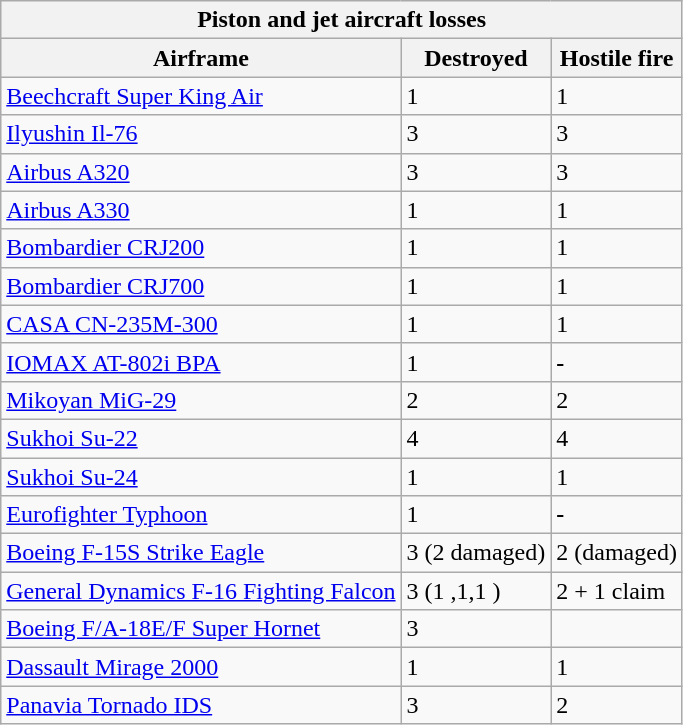<table class="wikitable sortable">
<tr>
<th colspan="3">Piston and jet aircraft losses</th>
</tr>
<tr>
<th>Airframe</th>
<th data-sort-type="number">Destroyed</th>
<th data-sort-type="number">Hostile fire</th>
</tr>
<tr>
<td><a href='#'>Beechcraft Super King Air</a></td>
<td>1 </td>
<td>1</td>
</tr>
<tr>
<td><a href='#'>Ilyushin Il-76</a></td>
<td>3 </td>
<td>3</td>
</tr>
<tr>
<td><a href='#'>Airbus A320</a></td>
<td>3 </td>
<td>3</td>
</tr>
<tr>
<td><a href='#'>Airbus A330</a></td>
<td>1 </td>
<td>1</td>
</tr>
<tr>
<td><a href='#'>Bombardier CRJ200</a></td>
<td>1 </td>
<td>1</td>
</tr>
<tr>
<td><a href='#'>Bombardier CRJ700</a></td>
<td>1 </td>
<td>1</td>
</tr>
<tr>
<td><a href='#'>CASA CN-235M-300</a></td>
<td>1 </td>
<td>1</td>
</tr>
<tr>
<td><a href='#'>IOMAX AT-802i BPA</a></td>
<td>1 </td>
<td><strong>-</strong></td>
</tr>
<tr>
<td><a href='#'>Mikoyan MiG-29</a></td>
<td>2 </td>
<td>2</td>
</tr>
<tr>
<td><a href='#'>Sukhoi Su-22</a></td>
<td>4 </td>
<td>4</td>
</tr>
<tr>
<td><a href='#'>Sukhoi Su-24</a></td>
<td>1 </td>
<td>1</td>
</tr>
<tr>
<td><a href='#'>Eurofighter Typhoon</a></td>
<td>1 </td>
<td><strong>-</strong></td>
</tr>
<tr>
<td><a href='#'>Boeing F-15S Strike Eagle</a></td>
<td>3  (2 damaged)</td>
<td>2 (damaged)</td>
</tr>
<tr>
<td><a href='#'>General Dynamics F-16 Fighting Falcon</a></td>
<td>3 (1 ,1,1 )</td>
<td>2 + 1 claim</td>
</tr>
<tr>
<td><a href='#'>Boeing F/A-18E/F Super Hornet</a></td>
<td>3 </td>
<td></td>
</tr>
<tr>
<td><a href='#'>Dassault Mirage 2000</a></td>
<td>1 </td>
<td>1</td>
</tr>
<tr>
<td><a href='#'>Panavia Tornado IDS</a></td>
<td>3 </td>
<td>2</td>
</tr>
</table>
